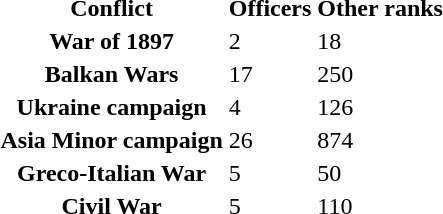<table>
<tr>
<th>Conflict</th>
<th>Officers</th>
<th>Other ranks</th>
</tr>
<tr>
<th>War of 1897</th>
<td>2</td>
<td>18</td>
</tr>
<tr>
<th>Balkan Wars</th>
<td>17</td>
<td>250</td>
</tr>
<tr>
<th>Ukraine campaign</th>
<td>4</td>
<td>126</td>
</tr>
<tr>
<th>Asia Minor campaign</th>
<td>26</td>
<td>874</td>
</tr>
<tr>
<th>Greco-Italian War</th>
<td>5</td>
<td>50</td>
</tr>
<tr>
<th>Civil War</th>
<td>5</td>
<td>110</td>
</tr>
</table>
